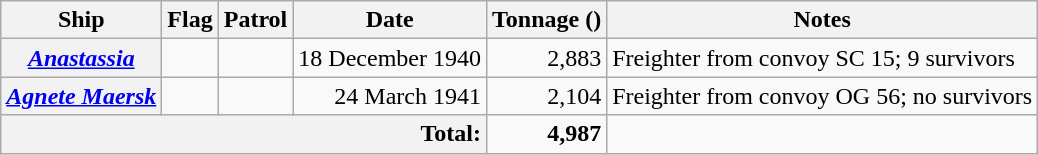<table class="wikitable plainrowheaders">
<tr>
<th scope="col">Ship</th>
<th scope="col">Flag</th>
<th scope="col">Patrol</th>
<th scope="col">Date</th>
<th scope="col">Tonnage (<a href='#'></a>)</th>
<th scope="col">Notes</th>
</tr>
<tr>
<th scope="row"><a href='#'><em>Anastassia</em></a></th>
<td></td>
<td></td>
<td style="text-align: right;">18 December 1940</td>
<td style="text-align: right;">2,883</td>
<td>Freighter from convoy SC 15; 9 survivors</td>
</tr>
<tr>
<th scope="row"><a href='#'><em>Agnete Maersk</em></a></th>
<td></td>
<td></td>
<td style="text-align: right;">24 March 1941</td>
<td style="text-align: right;">2,104</td>
<td>Freighter from convoy OG 56; no survivors</td>
</tr>
<tr>
<th scope="row" colspan=4 style="text-align: right; font-weight: bold;">Total:</th>
<td style="text-align: right; font-weight: bold;">4,987</td>
<td></td>
</tr>
</table>
